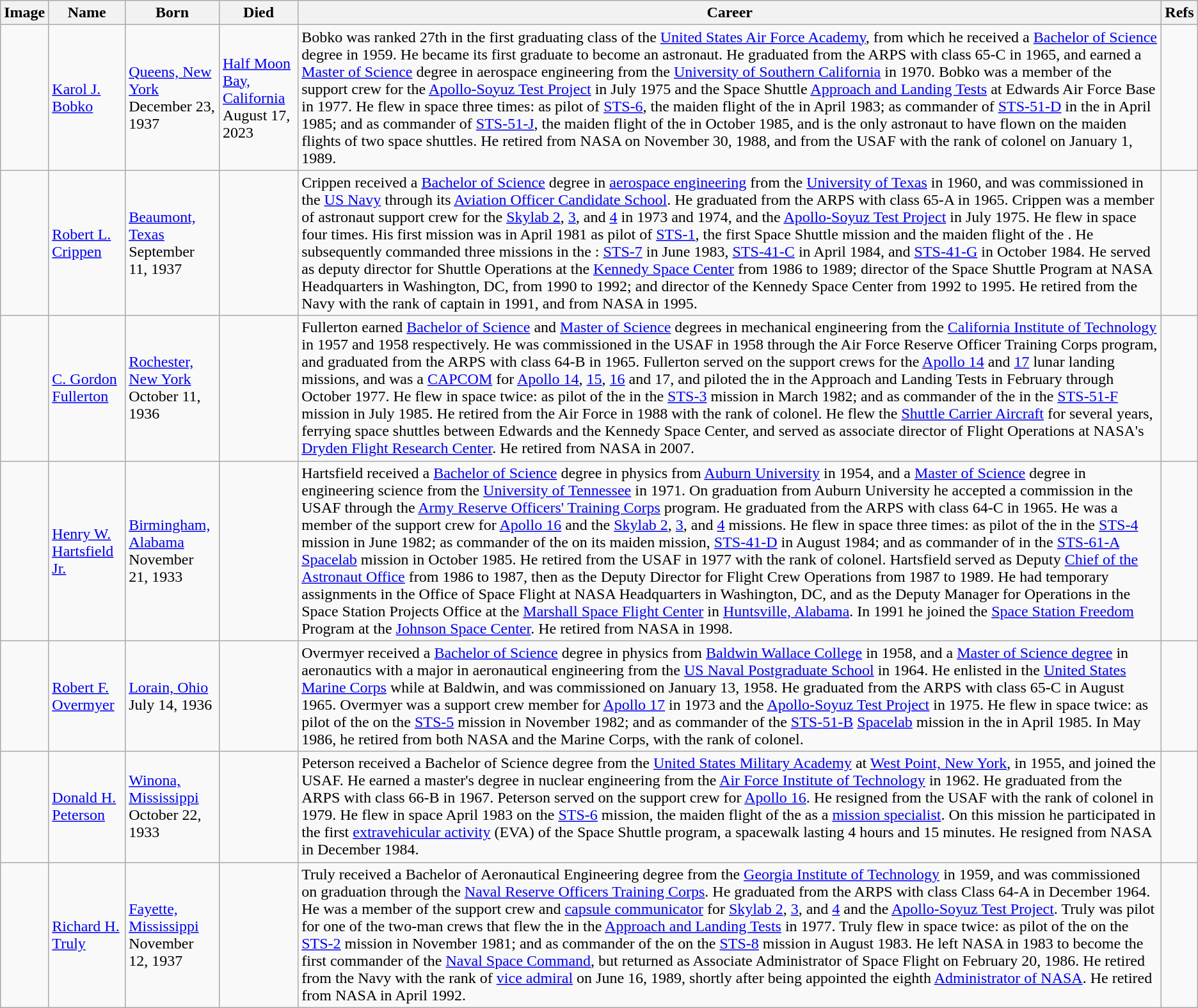<table class="wikitable sortable sticky-header">
<tr>
<th scope="col" class="unsortable">Image</th>
<th scope="col">Name</th>
<th scope="col">Born</th>
<th scope="col">Died</th>
<th scope="col" style="min-width: 150px;">Career</th>
<th scope="col" class="unsortable">Refs</th>
</tr>
<tr>
<td></td>
<td scope="row"  data-sort-value=Bobko><a href='#'>Karol J. Bobko</a></td>
<td data-sort-value=><a href='#'>Queens, New York</a><br>December 23, 1937</td>
<td data-sort-value=><a href='#'>Half Moon Bay, California</a><br>August 17, 2023</td>
<td>Bobko was ranked 27th in the first graduating class of the <a href='#'>United States Air Force Academy</a>, from which he received a <a href='#'>Bachelor of Science</a> degree in 1959. He became its first graduate to become an astronaut. He graduated from the ARPS with class 65-C in 1965, and earned a <a href='#'>Master of Science</a> degree in aerospace engineering from the <a href='#'>University of Southern California</a> in 1970. Bobko was a member of the support crew for the <a href='#'>Apollo-Soyuz Test Project</a> in July 1975 and the Space Shuttle <a href='#'>Approach and Landing Tests</a> at Edwards Air Force Base in 1977. He flew in space three times: as pilot of <a href='#'>STS-6</a>, the maiden flight of the  in April 1983; as commander of <a href='#'>STS-51-D</a> in the  in April 1985; and as commander of <a href='#'>STS-51-J</a>, the maiden flight of the  in October 1985, and is the only astronaut to have flown on the maiden flights of two space shuttles. He retired from NASA on November 30, 1988, and from the USAF with the rank of colonel on January 1, 1989.</td>
<td></td>
</tr>
<tr>
<td></td>
<td scope="row"  data-sort-value=Crippen><a href='#'>Robert L. Crippen</a></td>
<td data-sort-value=><a href='#'>Beaumont, Texas</a><br>September 11, 1937</td>
<td> </td>
<td>Crippen  received a <a href='#'>Bachelor of Science</a> degree in <a href='#'>aerospace engineering</a> from the <a href='#'>University of Texas</a> in 1960, and was commissioned in the <a href='#'>US Navy</a> through its <a href='#'>Aviation Officer Candidate School</a>. He graduated from the ARPS with class 65-A in 1965. Crippen was a member of astronaut support crew for the <a href='#'>Skylab 2</a>, <a href='#'>3</a>, and  <a href='#'>4</a> in 1973 and 1974, and the <a href='#'>Apollo-Soyuz Test Project</a> in July 1975. He flew in space four times. His first mission was in April 1981 as pilot of <a href='#'>STS-1</a>, the first Space Shuttle mission and the maiden flight of the . He subsequently commanded three missions in the : <a href='#'>STS-7</a> in June 1983, <a href='#'>STS-41-C</a> in April 1984, and <a href='#'>STS-41-G</a> in October 1984. He served as deputy  director for  Shuttle  Operations  at the <a href='#'>Kennedy Space Center</a> from 1986 to 1989; director of the  Space Shuttle Program at NASA Headquarters in Washington, DC, from 1990 to 1992; and director of the Kennedy Space Center from 1992 to 1995. He retired from the Navy with the rank of captain in 1991, and from NASA in 1995.</td>
<td></td>
</tr>
<tr>
<td></td>
<td scope="row"   data-sort-value=Fullerton><a href='#'>C. Gordon Fullerton</a></td>
<td data-sort-value=><a href='#'>Rochester, New York</a><br>October 11, 1936</td>
<td></td>
<td>Fullerton  earned <a href='#'>Bachelor of Science</a> and <a href='#'>Master of Science</a> degrees in mechanical engineering from the <a href='#'>California Institute of Technology</a> in 1957 and 1958 respectively. He was commissioned in the USAF in 1958 through the Air Force Reserve Officer Training Corps program, and graduated from the ARPS with class 64-B in 1965. Fullerton served on the support crews for the <a href='#'>Apollo 14</a> and <a href='#'>17</a> lunar landing missions, and was a <a href='#'>CAPCOM</a> for <a href='#'>Apollo 14</a>, <a href='#'>15</a>, <a href='#'>16</a> and 17, and piloted the  in the Approach and Landing Tests in February through October 1977. He flew in space twice: as pilot of the   in the <a href='#'>STS-3</a> mission in March 1982; and as commander of the  in the <a href='#'>STS-51-F</a> mission in July 1985. He retired from the Air Force in 1988 with the rank of colonel. He flew the <a href='#'>Shuttle Carrier Aircraft</a> for several years, ferrying space shuttles between Edwards and the Kennedy Space Center, and served as associate director of Flight Operations at NASA's <a href='#'>Dryden Flight Research Center</a>. He retired from NASA in 2007.</td>
<td></td>
</tr>
<tr>
<td></td>
<td scope="row"   data-sort-value=Hartsfield><a href='#'>Henry W. Hartsfield Jr.</a></td>
<td data-sort-value=><a href='#'>Birmingham, Alabama</a><br>November 21, 1933</td>
<td></td>
<td>Hartsfield received a <a href='#'>Bachelor of Science</a> degree in physics from <a href='#'>Auburn University</a> in 1954, and a <a href='#'>Master of Science</a> degree in engineering science from the <a href='#'>University of Tennessee</a> in 1971. On graduation from Auburn University he accepted a commission in the USAF through the <a href='#'>Army Reserve Officers' Training Corps</a> program. He graduated from the ARPS with class 64-C in 1965. He was a member of the support crew for <a href='#'>Apollo 16</a> and the <a href='#'>Skylab 2</a>, <a href='#'>3</a>, and <a href='#'>4</a> missions. He flew in space three times: as pilot of the  in the <a href='#'>STS-4</a> mission in June 1982; as commander of the  on its maiden mission, <a href='#'>STS-41-D</a> in August 1984; and as commander of  in the <a href='#'>STS-61-A</a> <a href='#'>Spacelab</a> mission in  October 1985. He retired from the USAF in 1977 with the rank of colonel. Hartsfield  served as Deputy <a href='#'>Chief of the Astronaut Office</a> from 1986 to 1987, then as the Deputy Director for Flight Crew Operations from 1987 to 1989. He had temporary assignments in the Office of Space Flight at NASA Headquarters in Washington, DC, and as the Deputy Manager for Operations in the Space Station Projects Office at the <a href='#'>Marshall Space Flight Center</a> in <a href='#'>Huntsville, Alabama</a>. In 1991 he joined the <a href='#'>Space Station Freedom</a> Program at the <a href='#'>Johnson Space Center</a>. He retired from NASA in 1998.</td>
<td></td>
</tr>
<tr>
<td></td>
<td scope="row"   data-sort-value=Overmyer><a href='#'>Robert F. Overmyer</a></td>
<td data-sort-value=><a href='#'>Lorain, Ohio</a><br>July 14, 1936</td>
<td></td>
<td>Overmyer received a <a href='#'>Bachelor of Science</a> degree in physics from <a href='#'>Baldwin Wallace College</a> in 1958, and a <a href='#'>Master of Science degree</a> in aeronautics with a major in aeronautical engineering from the <a href='#'>US Naval Postgraduate School</a> in 1964. He enlisted in the <a href='#'>United States Marine Corps</a> while at Baldwin, and was commissioned on January 13, 1958. He graduated from the ARPS with class 65-C in August 1965. Overmyer was a support crew member for <a href='#'>Apollo 17</a> in 1973 and the <a href='#'>Apollo-Soyuz Test Project</a> in 1975. He flew in space twice: as pilot of the  on the <a href='#'>STS-5</a> mission in November 1982; and as commander of the <a href='#'>STS-51-B</a> <a href='#'>Spacelab</a> mission in the  in April 1985. In May 1986, he retired from both NASA and the Marine Corps, with the rank of colonel.</td>
<td></td>
</tr>
<tr>
<td></td>
<td scope="row"   data-sort-value=Peterson><a href='#'>Donald H. Peterson</a></td>
<td data-sort-value=><a href='#'>Winona, Mississippi</a><br>October 22, 1933</td>
<td></td>
<td>Peterson received a Bachelor of Science degree from the <a href='#'>United States Military Academy</a> at <a href='#'>West Point, New York</a>, in 1955, and joined the USAF. He earned a master's degree in nuclear engineering from the <a href='#'>Air Force Institute of Technology</a> in 1962. He graduated from the ARPS with class 66-B in 1967. Peterson served on the support crew for <a href='#'>Apollo 16</a>. He resigned from the USAF with the rank of colonel in 1979. He flew in space April 1983 on the <a href='#'>STS-6</a> mission, the maiden flight of the  as a <a href='#'>mission specialist</a>. On this mission he participated in the first <a href='#'>extravehicular activity</a> (EVA) of the Space Shuttle program, a spacewalk lasting 4 hours and 15 minutes. He resigned from NASA in December 1984.</td>
<td></td>
</tr>
<tr>
<td></td>
<td scope="row"   data-sort-value=Truly><a href='#'>Richard H. Truly</a></td>
<td data-sort-value=><a href='#'>Fayette, Mississippi</a><br>November 12, 1937</td>
<td></td>
<td>Truly  received a Bachelor of Aeronautical Engineering degree from the <a href='#'>Georgia Institute of Technology</a> in 1959, and was commissioned on graduation through the <a href='#'>Naval Reserve Officers Training Corps</a>. He graduated from the ARPS with class Class 64-A in December 1964. He was a member of the support crew and <a href='#'>capsule communicator</a> for <a href='#'>Skylab 2</a>, <a href='#'>3</a>, and <a href='#'>4</a> and the <a href='#'>Apollo-Soyuz Test Project</a>. Truly was pilot for one of the two-man crews that flew the  in the <a href='#'>Approach and Landing Tests</a> in 1977. Truly flew in space twice: as pilot of the  on the <a href='#'>STS-2</a> mission in November 1981; and as commander of the  on the <a href='#'>STS-8</a> mission in August 1983. He left NASA in 1983 to become the first commander of the <a href='#'>Naval Space Command</a>, but returned as Associate Administrator of Space Flight on February 20, 1986. He retired from the Navy with the rank of <a href='#'>vice admiral</a> on June 16, 1989, shortly after being appointed the eighth <a href='#'>Administrator of NASA</a>. He retired from NASA in April 1992.</td>
<td></td>
</tr>
</table>
